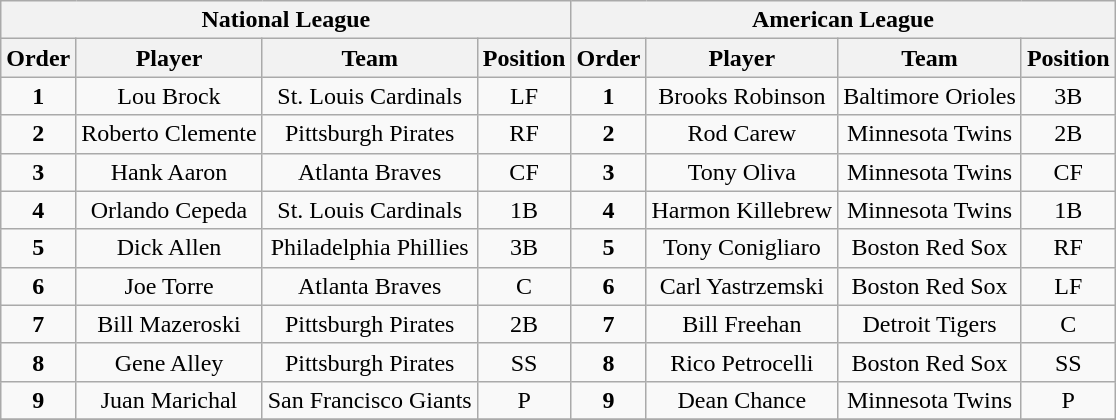<table class="wikitable" style="font-size: 100%; text-align:center;">
<tr>
<th colspan="4">National League</th>
<th colspan="4">American League</th>
</tr>
<tr>
<th>Order</th>
<th>Player</th>
<th>Team</th>
<th>Position</th>
<th>Order</th>
<th>Player</th>
<th>Team</th>
<th>Position</th>
</tr>
<tr>
<td><strong>1</strong></td>
<td>Lou Brock</td>
<td>St. Louis Cardinals</td>
<td>LF</td>
<td><strong>1</strong></td>
<td>Brooks Robinson</td>
<td>Baltimore Orioles</td>
<td>3B</td>
</tr>
<tr>
<td><strong>2</strong></td>
<td>Roberto Clemente</td>
<td>Pittsburgh Pirates</td>
<td>RF</td>
<td><strong>2</strong></td>
<td>Rod Carew</td>
<td>Minnesota Twins</td>
<td>2B</td>
</tr>
<tr>
<td><strong>3</strong></td>
<td>Hank Aaron</td>
<td>Atlanta Braves</td>
<td>CF</td>
<td><strong>3</strong></td>
<td>Tony Oliva</td>
<td>Minnesota Twins</td>
<td>CF</td>
</tr>
<tr>
<td><strong>4</strong></td>
<td>Orlando Cepeda</td>
<td>St. Louis Cardinals</td>
<td>1B</td>
<td><strong>4</strong></td>
<td>Harmon Killebrew</td>
<td>Minnesota Twins</td>
<td>1B</td>
</tr>
<tr>
<td><strong>5</strong></td>
<td>Dick Allen</td>
<td>Philadelphia Phillies</td>
<td>3B</td>
<td><strong>5</strong></td>
<td>Tony Conigliaro</td>
<td>Boston Red Sox</td>
<td>RF</td>
</tr>
<tr>
<td><strong>6</strong></td>
<td>Joe Torre</td>
<td>Atlanta Braves</td>
<td>C</td>
<td><strong>6</strong></td>
<td>Carl Yastrzemski</td>
<td>Boston Red Sox</td>
<td>LF</td>
</tr>
<tr>
<td><strong>7</strong></td>
<td>Bill Mazeroski</td>
<td>Pittsburgh Pirates</td>
<td>2B</td>
<td><strong>7</strong></td>
<td>Bill Freehan</td>
<td>Detroit Tigers</td>
<td>C</td>
</tr>
<tr>
<td><strong>8</strong></td>
<td>Gene Alley</td>
<td>Pittsburgh Pirates</td>
<td>SS</td>
<td><strong>8</strong></td>
<td>Rico Petrocelli</td>
<td>Boston Red Sox</td>
<td>SS</td>
</tr>
<tr>
<td><strong>9</strong></td>
<td>Juan Marichal</td>
<td>San Francisco Giants</td>
<td>P</td>
<td><strong>9</strong></td>
<td>Dean Chance</td>
<td>Minnesota Twins</td>
<td>P</td>
</tr>
<tr>
</tr>
</table>
